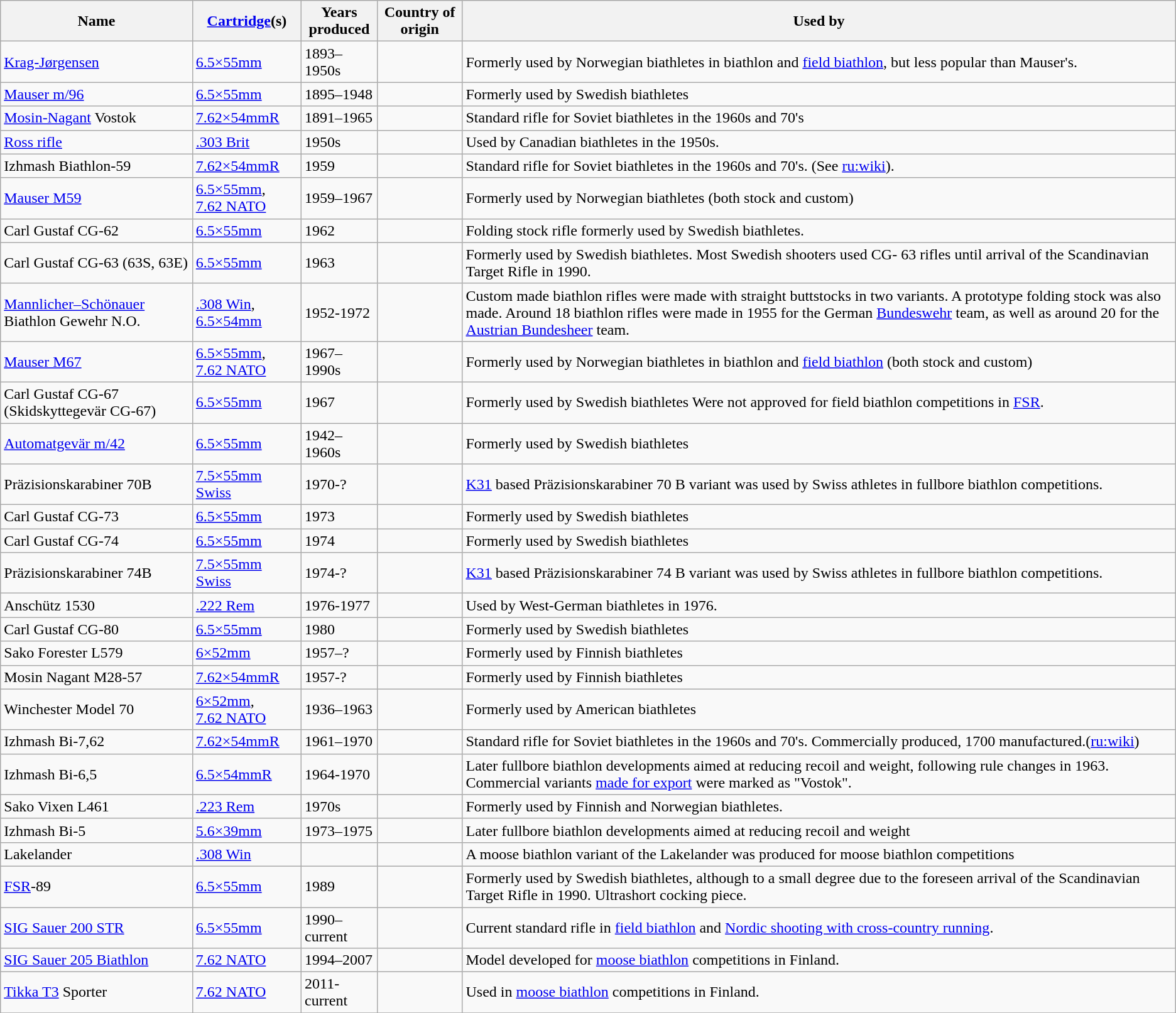<table class="wikitable sortable">
<tr>
<th>Name</th>
<th><a href='#'>Cartridge</a>(s)</th>
<th>Years <br>produced</th>
<th>Country of origin</th>
<th>Used by</th>
</tr>
<tr>
<td><a href='#'>Krag-Jørgensen</a></td>
<td><a href='#'>6.5×55mm</a></td>
<td>1893–1950s</td>
<td></td>
<td>Formerly used by Norwegian biathletes in biathlon and <a href='#'>field biathlon</a>, but less popular than Mauser's.</td>
</tr>
<tr>
<td><a href='#'>Mauser m/96</a></td>
<td><a href='#'>6.5×55mm</a></td>
<td>1895–1948</td>
<td></td>
<td>Formerly used by Swedish biathletes</td>
</tr>
<tr>
<td><a href='#'>Mosin-Nagant</a> Vostok</td>
<td><a href='#'>7.62×54mmR</a></td>
<td>1891–1965</td>
<td></td>
<td>Standard rifle for Soviet biathletes in the 1960s and 70's</td>
</tr>
<tr>
<td><a href='#'>Ross rifle</a></td>
<td><a href='#'>.303 Brit</a></td>
<td>1950s</td>
<td></td>
<td>Used by Canadian biathletes in the 1950s.</td>
</tr>
<tr>
<td>Izhmash Biathlon-59</td>
<td><a href='#'>7.62×54mmR</a></td>
<td>1959</td>
<td></td>
<td>Standard rifle for Soviet biathletes in the 1960s and 70's. (See <a href='#'>ru:wiki</a>).</td>
</tr>
<tr>
<td><a href='#'>Mauser M59</a></td>
<td><a href='#'>6.5×55mm</a>, <br><a href='#'>7.62 NATO</a></td>
<td>1959–1967</td>
<td></td>
<td>Formerly used by Norwegian biathletes (both stock and custom)</td>
</tr>
<tr>
<td>Carl Gustaf CG-62</td>
<td><a href='#'>6.5×55mm</a></td>
<td>1962</td>
<td></td>
<td>Folding stock rifle formerly used by Swedish biathletes.</td>
</tr>
<tr>
<td>Carl Gustaf CG-63 (63S, 63E)</td>
<td><a href='#'>6.5×55mm</a></td>
<td>1963</td>
<td></td>
<td>Formerly used by Swedish biathletes. Most Swedish shooters used CG- 63 rifles until arrival of the Scandinavian Target Rifle in 1990.</td>
</tr>
<tr>
<td><a href='#'>Mannlicher–Schönauer</a> Biathlon Gewehr N.O.</td>
<td><a href='#'>.308 Win</a>, <a href='#'>6.5×54mm</a></td>
<td>1952-1972</td>
<td></td>
<td>Custom made biathlon rifles were made with straight buttstocks in two variants. A prototype folding stock was also made. Around 18 biathlon rifles were made in 1955 for the German <a href='#'>Bundeswehr</a> team, as well as around 20 for the <a href='#'>Austrian Bundesheer</a> team.</td>
</tr>
<tr>
<td><a href='#'>Mauser M67</a></td>
<td><a href='#'>6.5×55mm</a>, <br><a href='#'>7.62 NATO</a></td>
<td>1967–1990s</td>
<td></td>
<td>Formerly used by Norwegian biathletes in biathlon and <a href='#'>field biathlon</a> (both stock and custom)</td>
</tr>
<tr>
<td>Carl Gustaf CG-67<br>(Skidskyttegevär CG-67)</td>
<td><a href='#'>6.5×55mm</a></td>
<td>1967</td>
<td></td>
<td>Formerly used by Swedish biathletes Were not approved for field biathlon competitions in <a href='#'>FSR</a>.</td>
</tr>
<tr>
<td><a href='#'>Automatgevär m/42</a></td>
<td><a href='#'>6.5×55mm</a></td>
<td>1942–1960s</td>
<td></td>
<td>Formerly used by Swedish biathletes</td>
</tr>
<tr>
<td>Präzisionskarabiner 70B</td>
<td><a href='#'>7.5×55mm Swiss</a></td>
<td>1970-?</td>
<td></td>
<td><a href='#'>K31</a> based Präzisionskarabiner 70 B variant was used by Swiss athletes in fullbore biathlon competitions.</td>
</tr>
<tr>
<td>Carl Gustaf CG-73</td>
<td><a href='#'>6.5×55mm</a></td>
<td>1973</td>
<td></td>
<td>Formerly used by Swedish biathletes</td>
</tr>
<tr>
<td>Carl Gustaf CG-74</td>
<td><a href='#'>6.5×55mm</a></td>
<td>1974</td>
<td></td>
<td>Formerly used by Swedish biathletes</td>
</tr>
<tr>
<td>Präzisionskarabiner 74B</td>
<td><a href='#'>7.5×55mm Swiss</a></td>
<td>1974-?</td>
<td></td>
<td><a href='#'>K31</a> based Präzisionskarabiner 74 B variant was used by Swiss athletes in fullbore biathlon competitions.</td>
</tr>
<tr>
<td>Anschütz 1530</td>
<td><a href='#'>.222 Rem</a></td>
<td>1976-1977</td>
<td></td>
<td>Used by West-German biathletes in 1976.</td>
</tr>
<tr>
<td>Carl Gustaf CG-80</td>
<td><a href='#'>6.5×55mm</a></td>
<td>1980</td>
<td></td>
<td>Formerly used by Swedish biathletes</td>
</tr>
<tr>
<td>Sako Forester L579</td>
<td><a href='#'>6×52mm</a></td>
<td>1957–?</td>
<td></td>
<td>Formerly used by Finnish biathletes</td>
</tr>
<tr>
<td>Mosin Nagant M28-57</td>
<td><a href='#'>7.62×54mmR</a></td>
<td>1957-?</td>
<td></td>
<td>Formerly used by Finnish biathletes</td>
</tr>
<tr>
<td>Winchester Model 70</td>
<td><a href='#'>6×52mm</a>, <br><a href='#'>7.62 NATO</a></td>
<td>1936–1963</td>
<td></td>
<td>Formerly used by American biathletes</td>
</tr>
<tr>
<td>Izhmash Bi-7,62</td>
<td><a href='#'>7.62×54mmR</a></td>
<td>1961–1970</td>
<td></td>
<td>Standard rifle for Soviet biathletes in the 1960s and 70's. Commercially produced, 1700 manufactured.(<a href='#'>ru:wiki</a>)</td>
</tr>
<tr>
<td>Izhmash Bi-6,5</td>
<td><a href='#'>6.5×54mmR</a></td>
<td>1964-1970</td>
<td></td>
<td>Later fullbore biathlon developments aimed at reducing recoil and weight, following rule changes in 1963. Commercial variants <a href='#'>made for export</a> were marked as "Vostok".</td>
</tr>
<tr>
<td>Sako Vixen L461</td>
<td><a href='#'>.223 Rem</a></td>
<td>1970s</td>
<td></td>
<td>Formerly used by Finnish and Norwegian biathletes.</td>
</tr>
<tr>
<td>Izhmash Bi-5</td>
<td><a href='#'>5.6×39mm</a></td>
<td>1973–1975</td>
<td></td>
<td>Later fullbore biathlon developments aimed at reducing recoil and weight</td>
</tr>
<tr>
<td>Lakelander</td>
<td><a href='#'>.308 Win</a></td>
<td></td>
<td></td>
<td>A moose biathlon variant of the Lakelander was produced for moose biathlon competitions</td>
</tr>
<tr>
<td><a href='#'>FSR</a>-89</td>
<td><a href='#'>6.5×55mm</a></td>
<td>1989</td>
<td></td>
<td>Formerly used by Swedish biathletes, although to a small degree due to the foreseen arrival of the Scandinavian Target Rifle in 1990. Ultrashort cocking piece.</td>
</tr>
<tr>
<td><a href='#'>SIG Sauer 200 STR</a></td>
<td><a href='#'>6.5×55mm</a></td>
<td>1990–current</td>
<td></td>
<td>Current standard rifle in <a href='#'>field biathlon</a> and <a href='#'>Nordic shooting with cross-country running</a>.</td>
</tr>
<tr>
<td><a href='#'>SIG Sauer 205 Biathlon</a></td>
<td><a href='#'>7.62 NATO</a></td>
<td>1994–2007</td>
<td></td>
<td>Model developed for <a href='#'>moose biathlon</a> competitions in Finland.</td>
</tr>
<tr>
<td><a href='#'>Tikka T3</a> Sporter</td>
<td><a href='#'>7.62 NATO</a></td>
<td>2011-current</td>
<td></td>
<td>Used in <a href='#'>moose biathlon</a> competitions in Finland.</td>
</tr>
<tr>
</tr>
</table>
